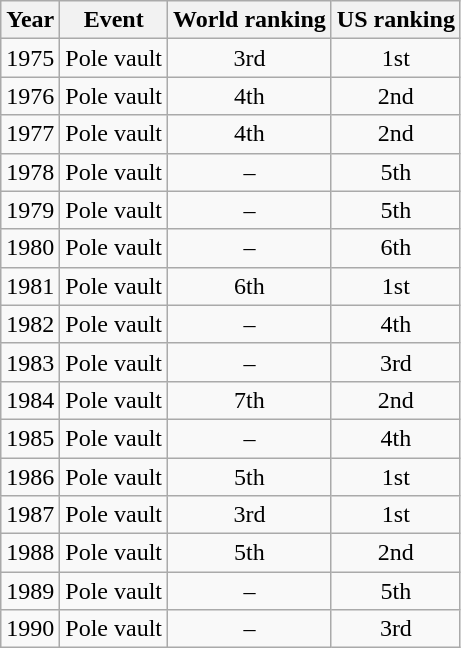<table class=wikitable>
<tr>
<th>Year</th>
<th>Event</th>
<th>World ranking</th>
<th>US ranking</th>
</tr>
<tr>
<td>1975</td>
<td>Pole vault</td>
<td align="center">3rd</td>
<td align="center">1st</td>
</tr>
<tr>
<td>1976</td>
<td>Pole vault</td>
<td align="center">4th</td>
<td align="center">2nd</td>
</tr>
<tr>
<td>1977</td>
<td>Pole vault</td>
<td align="center">4th</td>
<td align="center">2nd</td>
</tr>
<tr>
<td>1978</td>
<td>Pole vault</td>
<td align="center">–</td>
<td align="center">5th</td>
</tr>
<tr |->
<td>1979</td>
<td>Pole vault</td>
<td align="center">–</td>
<td align="center">5th</td>
</tr>
<tr>
<td>1980</td>
<td>Pole vault</td>
<td align="center">–</td>
<td align="center">6th</td>
</tr>
<tr>
<td>1981</td>
<td>Pole vault</td>
<td align="center">6th</td>
<td align="center">1st</td>
</tr>
<tr>
<td>1982</td>
<td>Pole vault</td>
<td align="center">–</td>
<td align="center">4th</td>
</tr>
<tr>
<td>1983</td>
<td>Pole vault</td>
<td align="center">–</td>
<td align="center">3rd</td>
</tr>
<tr>
<td>1984</td>
<td>Pole vault</td>
<td align="center">7th</td>
<td align="center">2nd</td>
</tr>
<tr>
<td>1985</td>
<td>Pole vault</td>
<td align="center">–</td>
<td align="center">4th</td>
</tr>
<tr>
<td>1986</td>
<td>Pole vault</td>
<td align="center">5th</td>
<td align="center">1st</td>
</tr>
<tr>
<td>1987</td>
<td>Pole vault</td>
<td align="center">3rd</td>
<td align="center">1st</td>
</tr>
<tr>
<td>1988</td>
<td>Pole vault</td>
<td align="center">5th</td>
<td align="center">2nd</td>
</tr>
<tr>
<td>1989</td>
<td>Pole vault</td>
<td align="center">–</td>
<td align="center">5th</td>
</tr>
<tr>
<td>1990</td>
<td>Pole vault</td>
<td align="center">–</td>
<td align="center">3rd</td>
</tr>
</table>
